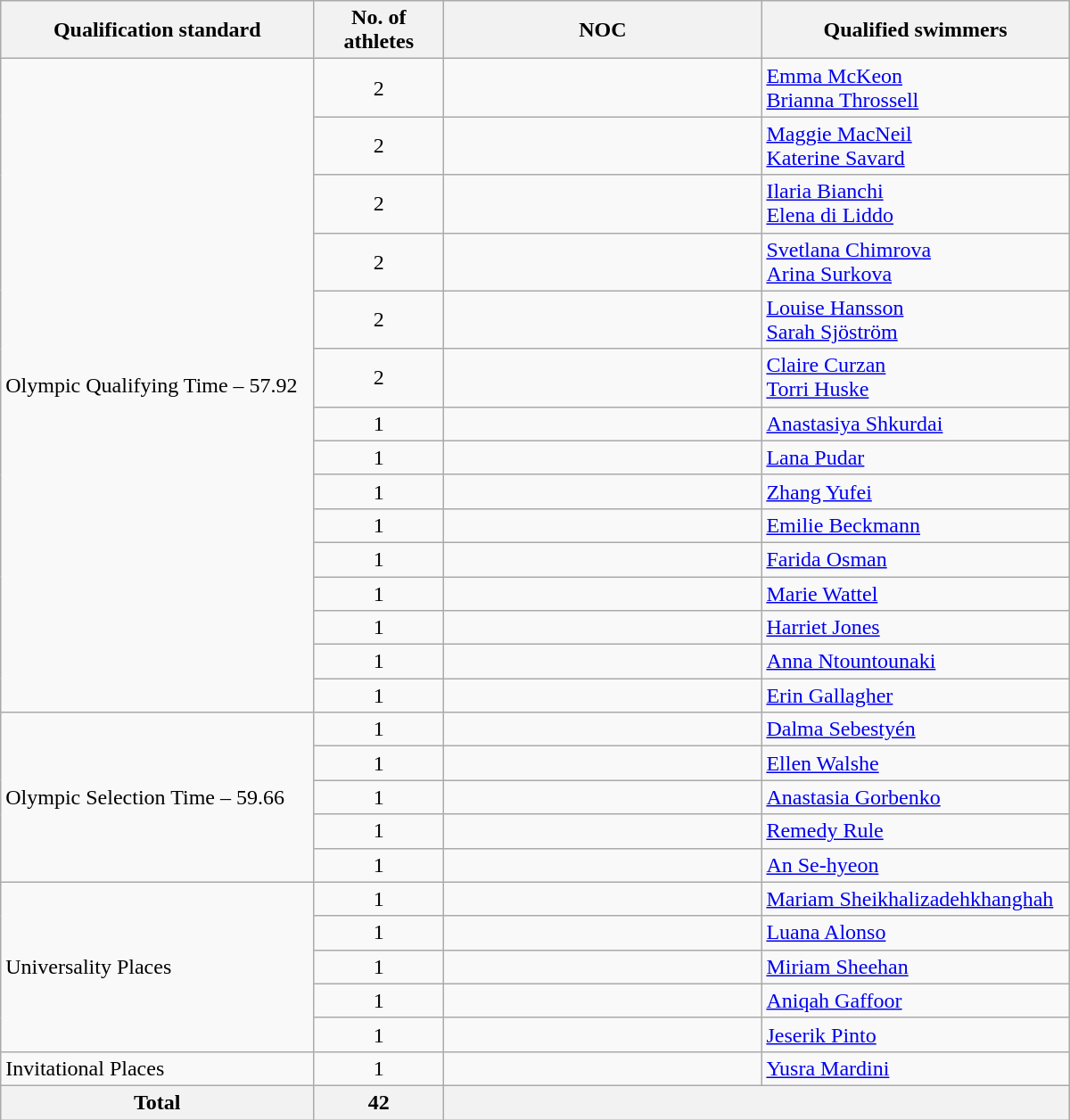<table class=wikitable style="text-align:left" width=800>
<tr>
<th>Qualification standard</th>
<th width=90>No. of athletes</th>
<th width=230>NOC</th>
<th>Qualified swimmers</th>
</tr>
<tr>
<td rowspan=15>Olympic Qualifying Time – 57.92</td>
<td align=center>2</td>
<td></td>
<td><a href='#'>Emma McKeon</a><br><a href='#'>Brianna Throssell</a></td>
</tr>
<tr>
<td align=center>2</td>
<td></td>
<td><a href='#'>Maggie MacNeil</a><br><a href='#'>Katerine Savard</a></td>
</tr>
<tr>
<td align=center>2</td>
<td></td>
<td><a href='#'>Ilaria Bianchi</a><br><a href='#'>Elena di Liddo</a></td>
</tr>
<tr>
<td align=center>2</td>
<td></td>
<td><a href='#'>Svetlana Chimrova</a><br><a href='#'>Arina Surkova</a></td>
</tr>
<tr>
<td align=center>2</td>
<td></td>
<td><a href='#'>Louise Hansson</a><br><a href='#'>Sarah Sjöström</a></td>
</tr>
<tr>
<td align=center>2</td>
<td></td>
<td><a href='#'>Claire Curzan</a><br><a href='#'>Torri Huske</a></td>
</tr>
<tr>
<td align=center>1</td>
<td></td>
<td><a href='#'>Anastasiya Shkurdai</a></td>
</tr>
<tr>
<td align=center>1</td>
<td></td>
<td><a href='#'>Lana Pudar</a></td>
</tr>
<tr>
<td align=center>1</td>
<td></td>
<td><a href='#'>Zhang Yufei</a></td>
</tr>
<tr>
<td align=center>1</td>
<td></td>
<td><a href='#'>Emilie Beckmann</a></td>
</tr>
<tr>
<td align=center>1</td>
<td></td>
<td><a href='#'>Farida Osman</a></td>
</tr>
<tr>
<td align=center>1</td>
<td></td>
<td><a href='#'>Marie Wattel</a></td>
</tr>
<tr>
<td align=center>1</td>
<td></td>
<td><a href='#'>Harriet Jones</a></td>
</tr>
<tr>
<td align=center>1</td>
<td></td>
<td><a href='#'>Anna Ntountounaki</a></td>
</tr>
<tr>
<td align=center>1</td>
<td></td>
<td><a href='#'>Erin Gallagher</a></td>
</tr>
<tr>
<td rowspan=5>Olympic Selection Time – 59.66</td>
<td align=center>1</td>
<td></td>
<td><a href='#'>Dalma Sebestyén</a></td>
</tr>
<tr>
<td align=center>1</td>
<td></td>
<td><a href='#'>Ellen Walshe</a></td>
</tr>
<tr>
<td align=center>1</td>
<td></td>
<td><a href='#'>Anastasia Gorbenko</a></td>
</tr>
<tr>
<td align=center>1</td>
<td></td>
<td><a href='#'>Remedy Rule</a></td>
</tr>
<tr>
<td align=center>1</td>
<td></td>
<td><a href='#'>An Se-hyeon</a></td>
</tr>
<tr>
<td rowspan=5>Universality Places</td>
<td align=center>1</td>
<td></td>
<td><a href='#'>Mariam Sheikhalizadehkhanghah</a></td>
</tr>
<tr>
<td align=center>1</td>
<td></td>
<td><a href='#'>Luana Alonso</a></td>
</tr>
<tr>
<td align=center>1</td>
<td></td>
<td><a href='#'>Miriam Sheehan</a></td>
</tr>
<tr>
<td align=center>1</td>
<td></td>
<td><a href='#'>Aniqah Gaffoor</a></td>
</tr>
<tr>
<td align=center>1</td>
<td></td>
<td><a href='#'>Jeserik Pinto</a></td>
</tr>
<tr>
<td>Invitational Places</td>
<td align=center>1</td>
<td></td>
<td><a href='#'>Yusra Mardini</a></td>
</tr>
<tr>
<th><strong>Total</strong></th>
<th>42</th>
<th colspan=2></th>
</tr>
</table>
